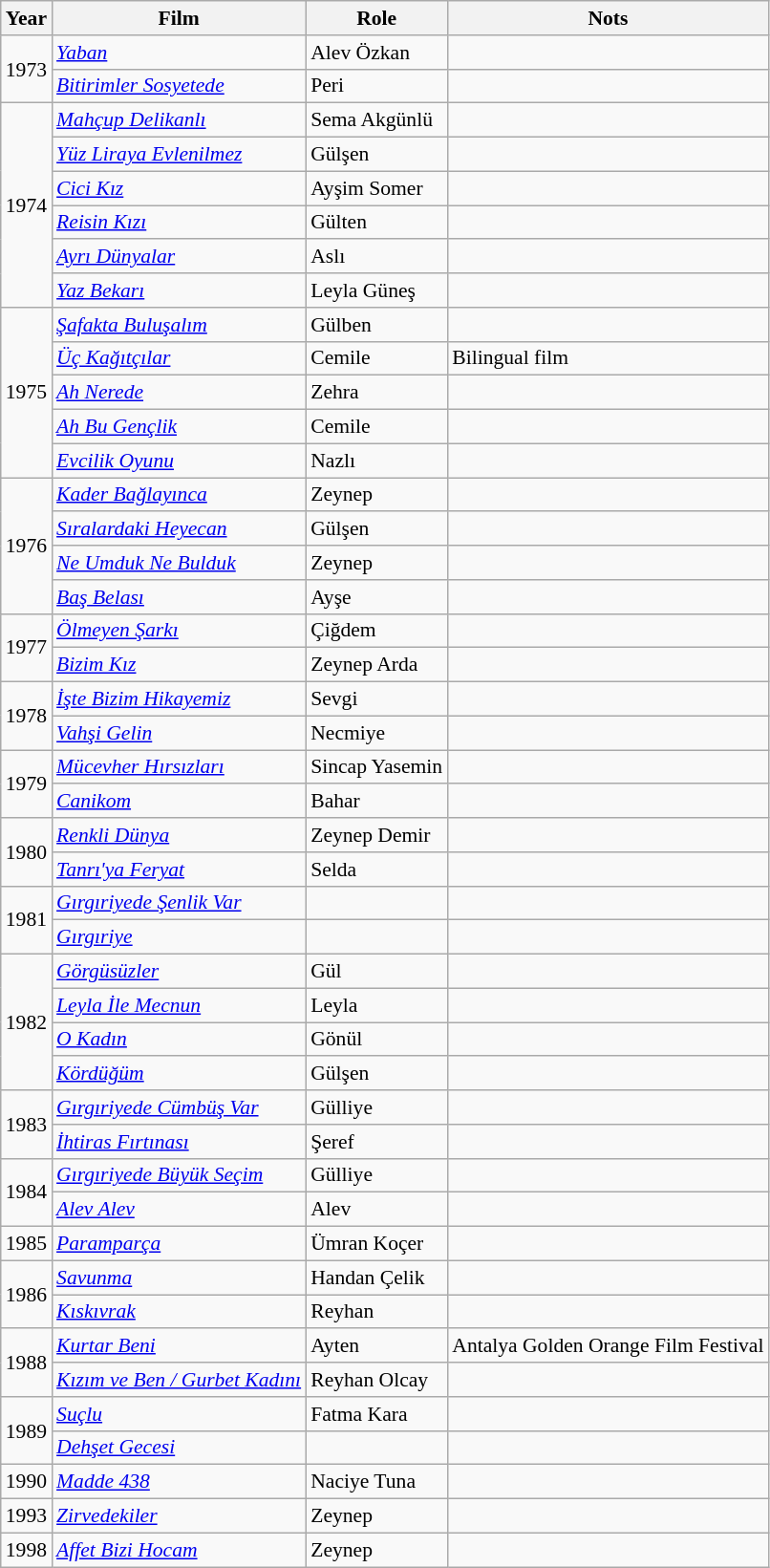<table class="wikitable" style="font-size: 90%;">
<tr>
<th>Year</th>
<th>Film</th>
<th>Role</th>
<th>Nots</th>
</tr>
<tr>
<td rowspan="2">1973</td>
<td><em><a href='#'>Yaban</a></em></td>
<td>Alev Özkan</td>
<td></td>
</tr>
<tr>
<td><em><a href='#'>Bitirimler Sosyetede</a></em></td>
<td>Peri</td>
<td></td>
</tr>
<tr>
<td rowspan="6">1974</td>
<td><em><a href='#'>Mahçup Delikanlı</a></em></td>
<td>Sema Akgünlü</td>
<td></td>
</tr>
<tr>
<td><em><a href='#'>Yüz Liraya Evlenilmez</a></em></td>
<td>Gülşen</td>
<td></td>
</tr>
<tr>
<td><em><a href='#'>Cici Kız</a></em></td>
<td>Ayşim Somer</td>
<td></td>
</tr>
<tr>
<td><em><a href='#'>Reisin Kızı</a></em></td>
<td>Gülten</td>
<td></td>
</tr>
<tr>
<td><em><a href='#'>Ayrı Dünyalar</a></em></td>
<td>Aslı</td>
<td></td>
</tr>
<tr>
<td><em><a href='#'>Yaz Bekarı</a></em></td>
<td>Leyla Güneş</td>
<td></td>
</tr>
<tr>
<td rowspan="5">1975</td>
<td><em><a href='#'>Şafakta Buluşalım</a></em></td>
<td>Gülben</td>
<td></td>
</tr>
<tr>
<td><em><a href='#'>Üç Kağıtçılar</a></em></td>
<td>Cemile</td>
<td>Bilingual film</td>
</tr>
<tr>
<td><em><a href='#'>Ah Nerede</a></em></td>
<td>Zehra</td>
<td></td>
</tr>
<tr>
<td><em><a href='#'>Ah Bu Gençlik</a></em></td>
<td>Cemile</td>
<td></td>
</tr>
<tr>
<td><em><a href='#'>Evcilik Oyunu</a></em></td>
<td>Nazlı</td>
<td></td>
</tr>
<tr>
<td rowspan="4">1976</td>
<td><em><a href='#'>Kader Bağlayınca</a></em></td>
<td>Zeynep</td>
<td></td>
</tr>
<tr>
<td><em><a href='#'>Sıralardaki Heyecan</a></em></td>
<td>Gülşen</td>
<td></td>
</tr>
<tr>
<td><em><a href='#'>Ne Umduk Ne Bulduk</a></em></td>
<td>Zeynep</td>
<td></td>
</tr>
<tr>
<td><em><a href='#'>Baş Belası</a></em></td>
<td>Ayşe</td>
<td></td>
</tr>
<tr>
<td rowspan="2">1977</td>
<td><em><a href='#'>Ölmeyen Şarkı</a></em></td>
<td>Çiğdem</td>
<td></td>
</tr>
<tr>
<td><em><a href='#'>Bizim Kız</a></em></td>
<td>Zeynep Arda</td>
<td></td>
</tr>
<tr>
<td rowspan="2">1978</td>
<td><em><a href='#'>İşte Bizim Hikayemiz</a></em></td>
<td>Sevgi</td>
<td></td>
</tr>
<tr>
<td><em><a href='#'>Vahşi Gelin</a></em></td>
<td>Necmiye</td>
<td></td>
</tr>
<tr>
<td rowspan="2">1979</td>
<td><em><a href='#'>Mücevher Hırsızları</a></em></td>
<td>Sincap Yasemin</td>
<td></td>
</tr>
<tr>
<td><em><a href='#'>Canikom</a></em></td>
<td>Bahar</td>
<td></td>
</tr>
<tr>
<td rowspan="2">1980</td>
<td><em><a href='#'>Renkli Dünya</a></em></td>
<td>Zeynep Demir</td>
<td></td>
</tr>
<tr>
<td><em><a href='#'>Tanrı'ya Feryat</a></em></td>
<td>Selda</td>
<td></td>
</tr>
<tr>
<td rowspan="2">1981</td>
<td><em><a href='#'>Gırgıriyede Şenlik Var</a></em></td>
<td></td>
<td></td>
</tr>
<tr>
<td><em><a href='#'>Gırgıriye</a></em></td>
<td></td>
<td></td>
</tr>
<tr>
<td rowspan="4">1982</td>
<td><em><a href='#'>Görgüsüzler</a></em></td>
<td>Gül</td>
<td></td>
</tr>
<tr>
<td><em><a href='#'>Leyla İle Mecnun</a></em></td>
<td>Leyla</td>
<td></td>
</tr>
<tr>
<td><em><a href='#'>O Kadın</a></em></td>
<td>Gönül</td>
<td></td>
</tr>
<tr>
<td><em><a href='#'>Kördüğüm</a></em></td>
<td>Gülşen</td>
<td></td>
</tr>
<tr>
<td rowspan="2">1983</td>
<td><em><a href='#'>Gırgıriyede Cümbüş Var</a></em></td>
<td>Gülliye</td>
<td></td>
</tr>
<tr>
<td><em><a href='#'>İhtiras Fırtınası</a></em></td>
<td>Şeref</td>
<td></td>
</tr>
<tr>
<td rowspan="2">1984</td>
<td><em><a href='#'>Gırgıriyede Büyük Seçim</a></em></td>
<td>Gülliye</td>
<td></td>
</tr>
<tr>
<td><em><a href='#'>Alev Alev</a></em></td>
<td>Alev</td>
<td></td>
</tr>
<tr>
<td>1985</td>
<td><em><a href='#'>Paramparça</a></em></td>
<td>Ümran Koçer</td>
<td></td>
</tr>
<tr>
<td rowspan="2">1986</td>
<td><em><a href='#'>Savunma</a></em></td>
<td>Handan Çelik</td>
<td></td>
</tr>
<tr>
<td><em><a href='#'>Kıskıvrak</a></em></td>
<td>Reyhan</td>
<td></td>
</tr>
<tr>
<td rowspan="2">1988</td>
<td><em><a href='#'>Kurtar Beni</a></em></td>
<td>Ayten</td>
<td>Antalya Golden Orange Film Festival</td>
</tr>
<tr>
<td><em><a href='#'>Kızım ve Ben / Gurbet Kadını</a></em></td>
<td>Reyhan Olcay</td>
<td></td>
</tr>
<tr>
<td rowspan="2">1989</td>
<td><em><a href='#'>Suçlu</a></em></td>
<td>Fatma Kara</td>
<td></td>
</tr>
<tr>
<td><em><a href='#'>Dehşet Gecesi</a></em></td>
<td></td>
<td></td>
</tr>
<tr>
<td>1990</td>
<td><em><a href='#'>Madde 438</a> </em></td>
<td>Naciye Tuna</td>
<td></td>
</tr>
<tr>
<td>1993</td>
<td><em><a href='#'>Zirvedekiler</a></em></td>
<td>Zeynep</td>
<td></td>
</tr>
<tr>
<td>1998</td>
<td><em><a href='#'>Affet Bizi Hocam</a></em></td>
<td>Zeynep</td>
<td></td>
</tr>
</table>
